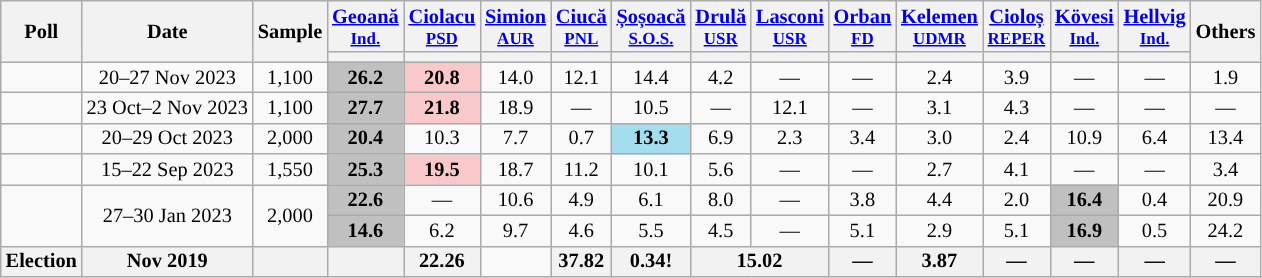<table class="wikitable sortable" style="text-align:center;font-size:85%;line-height:14px;">
<tr>
<th rowspan="2">Poll</th>
<th rowspan="2">Date</th>
<th rowspan="2" style="width:35px;">Sample</th>
<th class="unsortable" style="width:20px;"><a href='#'>Geoană</a><br><small><a href='#'>Ind.</a></small></th>
<th class="unsortable" style="width:20px;"><a href='#'>Ciolacu</a><br><small><a href='#'>PSD</a></small></th>
<th class="unsortable" style="width:20px;"><a href='#'>Simion</a><br><small><a href='#'>AUR</a></small></th>
<th class="unsortable" style="width:20px;"><a href='#'>Ciucă</a><br><small><a href='#'>PNL</a></small></th>
<th class="unsortable" style="width:20px;"><a href='#'>Șoșoacă</a><br><small><a href='#'>S.O.S.</a></small></th>
<th class="unsortable" style="width:20px;"><a href='#'>Drulă</a><br><small><a href='#'>USR</a></small></th>
<th class="unsortable" style="width:20px;"><a href='#'>Lasconi</a> <br><small><a href='#'>USR</a></small></th>
<th class="unsortable" style="width:20px;"><a href='#'>Orban</a><strong><br></strong><small><a href='#'>FD</a></small></th>
<th class="unsortable" style="width:20px;"><a href='#'>Kelemen</a><br><small><a href='#'>UDMR</a></small></th>
<th class="unsortable" style="width:20px;"><a href='#'>Cioloș</a><br><small><a href='#'>REPER</a></small></th>
<th class="unsortable" style="width:20px;"><a href='#'>Kövesi</a><br><small><a href='#'>Ind.</a></small></th>
<th class="unsortable" style="width:20px;"><a href='#'>Hellvig</a><br><small><a href='#'>Ind.</a></small></th>
<th rowspan="2"><strong>Others</strong></th>
</tr>
<tr>
<th style="background:"></th>
<th style="background:"></th>
<th style="background:"></th>
<th style="background:"></th>
<th style="background:"></th>
<th style="background:"></th>
<th style="background:"></th>
<th style="background:"></th>
<th style="background:"></th>
<th style="background:"></th>
<th style="background:"></th>
<th style="background:"></th>
</tr>
<tr>
<td></td>
<td>20–27 Nov 2023</td>
<td>1,100</td>
<td style="background:#C0C0C0"><strong>26.2</strong></td>
<td style="background:#F9C8CA"><strong>20.8</strong></td>
<td>14.0</td>
<td>12.1</td>
<td>14.4</td>
<td>4.2</td>
<td>—</td>
<td>—</td>
<td>2.4</td>
<td>3.9</td>
<td>—</td>
<td>—</td>
<td>1.9</td>
</tr>
<tr>
<td></td>
<td>23 Oct–2 Nov 2023</td>
<td>1,100</td>
<td style="background:#C0C0C0"><strong>27.7</strong></td>
<td style="background:#F9C8CA"><strong>21.8</strong></td>
<td>18.9</td>
<td>—</td>
<td>10.5</td>
<td>—</td>
<td>12.1</td>
<td>—</td>
<td>3.1</td>
<td>4.3</td>
<td>—</td>
<td>—</td>
<td>—</td>
</tr>
<tr>
<td></td>
<td>20–29 Oct 2023</td>
<td>2,000</td>
<td style="background:#C0C0C0"><strong>20.4</strong></td>
<td>10.3</td>
<td>7.7</td>
<td>0.7</td>
<td style="background:#A4DDED"><strong>13.3</strong></td>
<td>6.9</td>
<td>2.3</td>
<td>3.4</td>
<td>3.0</td>
<td>2.4</td>
<td>10.9</td>
<td>6.4</td>
<td>13.4</td>
</tr>
<tr>
<td></td>
<td>15–22 Sep 2023</td>
<td>1,550</td>
<td style="background:#C0C0C0"><strong>25.3</strong></td>
<td style="background:#F9C8CA"><strong>19.5</strong></td>
<td>18.7</td>
<td>11.2</td>
<td>10.1</td>
<td>5.6</td>
<td>—</td>
<td>—</td>
<td>2.7</td>
<td>4.1</td>
<td>—</td>
<td>—</td>
<td>3.4</td>
</tr>
<tr>
<td rowspan="2"></td>
<td rowspan="2">27–30 Jan 2023</td>
<td rowspan="2">2,000</td>
<td style="background:#C0C0C0"><strong>22.6</strong></td>
<td>—</td>
<td>10.6</td>
<td>4.9</td>
<td>6.1</td>
<td>8.0</td>
<td>—</td>
<td>3.8</td>
<td>4.4</td>
<td>2.0</td>
<td style="background:#C0C0C0"><strong>16.4</strong></td>
<td>0.4</td>
<td>20.9</td>
</tr>
<tr>
<td style="background:#C0C0C0"><strong>14.6</strong></td>
<td>6.2</td>
<td>9.7</td>
<td>4.6</td>
<td>5.5</td>
<td>4.5</td>
<td>—</td>
<td>5.1</td>
<td>2.9</td>
<td>5.1</td>
<td style="background:#C0C0C0"><strong>16.9</strong></td>
<td>0.5</td>
<td>24.2</td>
</tr>
<tr>
<th>Election</th>
<th>Nov 2019</th>
<th></th>
<th></th>
<th>22.26</th>
<td></td>
<th>37.82</th>
<th>0.34! </th>
<th colspan="2">15.02</th>
<th>—</th>
<th>3.87</th>
<th>—</th>
<th>—</th>
<th>—</th>
<th>—</th>
</tr>
</table>
